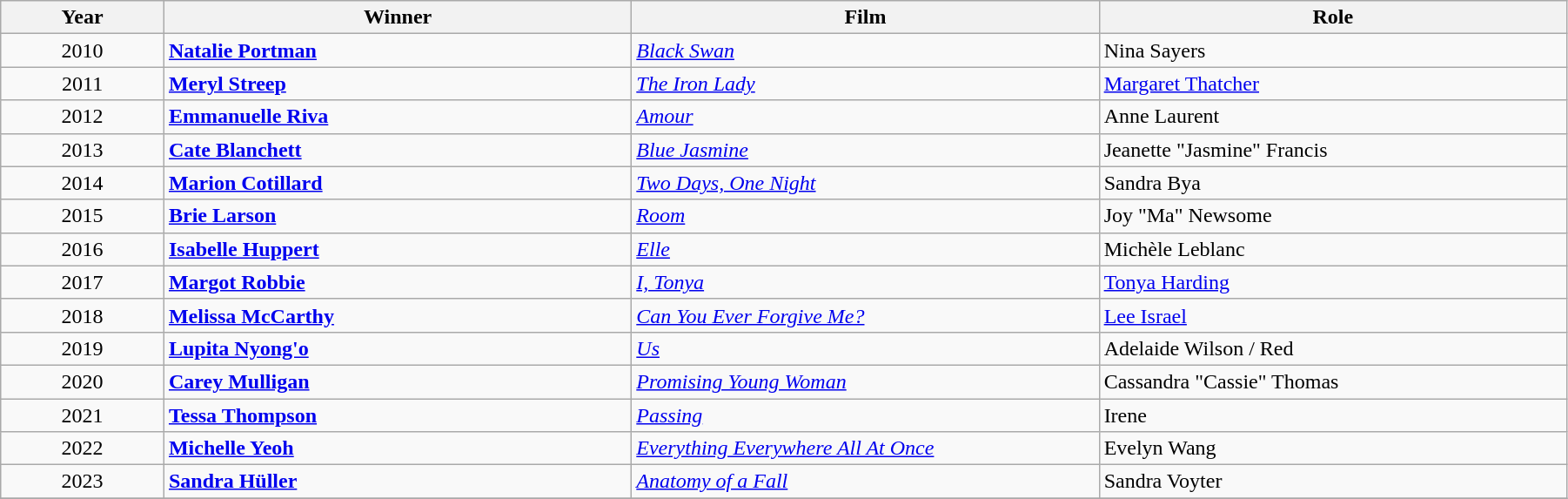<table class="wikitable" width="95%" cellpadding="5">
<tr>
<th width="100"><strong>Year</strong></th>
<th width="300"><strong>Winner</strong></th>
<th width="300"><strong>Film</strong></th>
<th width="300"><strong>Role</strong></th>
</tr>
<tr>
<td style="text-align:center;">2010</td>
<td><strong><a href='#'>Natalie Portman</a></strong></td>
<td><em><a href='#'>Black Swan</a></em></td>
<td>Nina Sayers</td>
</tr>
<tr>
<td style="text-align:center;">2011</td>
<td><strong><a href='#'>Meryl Streep</a></strong></td>
<td><em><a href='#'>The Iron Lady</a></em></td>
<td><a href='#'>Margaret Thatcher</a></td>
</tr>
<tr>
<td style="text-align:center;">2012</td>
<td><strong><a href='#'>Emmanuelle Riva</a></strong></td>
<td><em><a href='#'>Amour</a></em></td>
<td>Anne Laurent</td>
</tr>
<tr>
<td style="text-align:center;">2013</td>
<td><strong><a href='#'>Cate Blanchett</a></strong></td>
<td><em><a href='#'>Blue Jasmine</a></em></td>
<td>Jeanette "Jasmine" Francis</td>
</tr>
<tr>
<td style="text-align:center;">2014</td>
<td><strong><a href='#'>Marion Cotillard</a></strong></td>
<td><em><a href='#'>Two Days, One Night</a></em></td>
<td>Sandra Bya</td>
</tr>
<tr>
<td style="text-align:center;">2015</td>
<td><strong><a href='#'>Brie Larson</a></strong></td>
<td><em><a href='#'>Room</a></em></td>
<td>Joy "Ma" Newsome</td>
</tr>
<tr>
<td style="text-align:center;">2016</td>
<td><strong><a href='#'>Isabelle Huppert</a></strong></td>
<td><em><a href='#'>Elle</a></em></td>
<td>Michèle Leblanc</td>
</tr>
<tr>
<td style="text-align:center;">2017</td>
<td><strong><a href='#'>Margot Robbie</a></strong></td>
<td><em><a href='#'>I, Tonya</a></em></td>
<td><a href='#'>Tonya Harding</a></td>
</tr>
<tr>
<td style="text-align:center;">2018</td>
<td><strong><a href='#'>Melissa McCarthy</a></strong></td>
<td><em><a href='#'>Can You Ever Forgive Me?</a></em></td>
<td><a href='#'>Lee Israel</a></td>
</tr>
<tr>
<td style="text-align:center;">2019</td>
<td><strong><a href='#'>Lupita Nyong'o</a></strong></td>
<td><em><a href='#'>Us</a></em></td>
<td>Adelaide Wilson / Red</td>
</tr>
<tr>
<td style="text-align:center;">2020</td>
<td><strong><a href='#'>Carey Mulligan</a></strong></td>
<td><em><a href='#'>Promising Young Woman</a></em></td>
<td>Cassandra "Cassie" Thomas</td>
</tr>
<tr>
<td style="text-align:center;">2021</td>
<td><strong><a href='#'>Tessa Thompson</a></strong></td>
<td><em><a href='#'>Passing</a></em></td>
<td>Irene</td>
</tr>
<tr>
<td style="text-align:center;">2022</td>
<td><strong><a href='#'>Michelle Yeoh</a></strong></td>
<td><a href='#'><em>Everything Everywhere All At Once</em></a></td>
<td>Evelyn Wang</td>
</tr>
<tr>
<td style="text-align:center;">2023</td>
<td><strong><a href='#'>Sandra Hüller</a></strong></td>
<td><em><a href='#'>Anatomy of a Fall</a></em></td>
<td>Sandra Voyter</td>
</tr>
<tr>
</tr>
</table>
